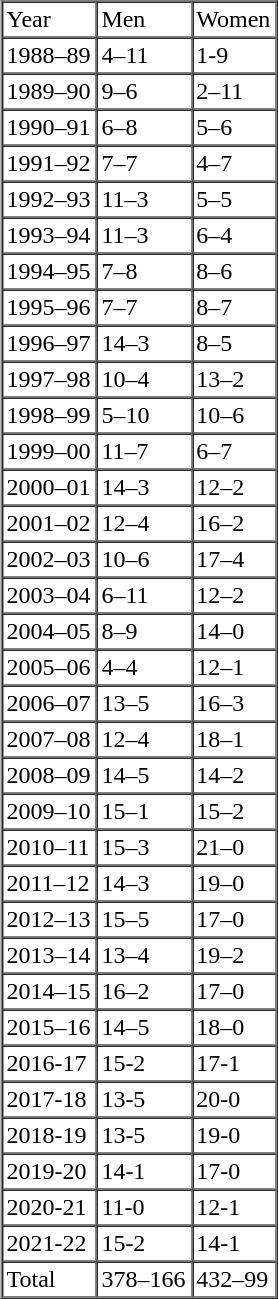<table border="1" cellpadding="2" cellspacing="0" align="right" width="185px">
<tr ---->
<td>Year</td>
<td>Men</td>
<td>Women</td>
</tr>
<tr ---->
<td>1988–89</td>
<td>4–11</td>
<td>1-9</td>
</tr>
<tr ---->
<td>1989–90</td>
<td>9–6</td>
<td>2–11</td>
</tr>
<tr ---->
<td>1990–91</td>
<td>6–8</td>
<td>5–6</td>
</tr>
<tr ---->
<td>1991–92</td>
<td>7–7</td>
<td>4–7</td>
</tr>
<tr ---->
<td>1992–93</td>
<td>11–3</td>
<td>5–5</td>
</tr>
<tr ---->
<td>1993–94</td>
<td>11–3</td>
<td>6–4</td>
</tr>
<tr ---->
<td>1994–95</td>
<td>7–8</td>
<td>8–6</td>
</tr>
<tr ---->
<td>1995–96</td>
<td>7–7</td>
<td>8–7</td>
</tr>
<tr ---->
<td>1996–97</td>
<td>14–3</td>
<td>8–5</td>
</tr>
<tr ---->
<td>1997–98</td>
<td>10–4</td>
<td>13–2</td>
</tr>
<tr ---->
<td>1998–99</td>
<td>5–10</td>
<td>10–6</td>
</tr>
<tr ---->
<td>1999–00</td>
<td>11–7</td>
<td>6–7</td>
</tr>
<tr ---->
<td>2000–01</td>
<td>14–3</td>
<td>12–2</td>
</tr>
<tr ---->
<td>2001–02</td>
<td>12–4</td>
<td>16–2</td>
</tr>
<tr ---->
<td>2002–03</td>
<td>10–6</td>
<td>17–4</td>
</tr>
<tr ---->
<td>2003–04</td>
<td>6–11</td>
<td>12–2</td>
</tr>
<tr ---->
<td>2004–05</td>
<td>8–9</td>
<td>14–0</td>
</tr>
<tr ---->
<td>2005–06</td>
<td>4–4</td>
<td>12–1</td>
</tr>
<tr ---->
<td>2006–07</td>
<td>13–5</td>
<td>16–3</td>
</tr>
<tr ---->
<td>2007–08</td>
<td>12–4</td>
<td>18–1</td>
</tr>
<tr ---->
<td>2008–09</td>
<td>14–5</td>
<td>14–2</td>
</tr>
<tr ---->
<td>2009–10</td>
<td>15–1</td>
<td>15–2</td>
</tr>
<tr ---->
<td>2010–11</td>
<td>15–3</td>
<td>21–0</td>
</tr>
<tr ---->
<td>2011–12</td>
<td>14–3</td>
<td>19–0</td>
</tr>
<tr ---->
<td>2012–13</td>
<td>15–5</td>
<td>17–0</td>
</tr>
<tr ---->
<td>2013–14</td>
<td>13–4</td>
<td>19–2</td>
</tr>
<tr ---->
<td>2014–15</td>
<td>16–2</td>
<td>17–0</td>
</tr>
<tr ---->
<td>2015–16</td>
<td>14–5</td>
<td>18–0</td>
</tr>
<tr ---->
<td>2016-17</td>
<td>15-2</td>
<td>17-1</td>
</tr>
<tr --->
<td>2017-18</td>
<td>13-5</td>
<td>20-0</td>
</tr>
<tr --->
<td>2018-19</td>
<td>13-5</td>
<td>19-0</td>
</tr>
<tr --->
<td>2019-20</td>
<td>14-1</td>
<td>17-0</td>
</tr>
<tr --->
<td>2020-21</td>
<td>11-0</td>
<td>12-1</td>
</tr>
<tr --->
<td>2021-22</td>
<td>15-2</td>
<td>14-1</td>
</tr>
<tr --->
<td>Total</td>
<td>378–166</td>
<td>432–99</td>
</tr>
</table>
